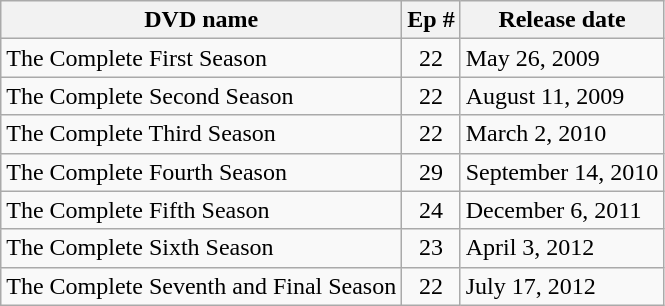<table class="wikitable">
<tr>
<th>DVD name</th>
<th>Ep #</th>
<th>Release date</th>
</tr>
<tr>
<td>The Complete First Season</td>
<td style="text-align:center;">22</td>
<td>May 26, 2009</td>
</tr>
<tr>
<td>The Complete Second Season</td>
<td style="text-align:center;">22</td>
<td>August 11, 2009</td>
</tr>
<tr>
<td>The Complete Third Season</td>
<td style="text-align:center;">22</td>
<td>March 2, 2010</td>
</tr>
<tr>
<td>The Complete Fourth Season</td>
<td style="text-align:center;">29</td>
<td>September 14, 2010</td>
</tr>
<tr>
<td>The Complete Fifth Season</td>
<td style="text-align:center;">24</td>
<td>December 6, 2011</td>
</tr>
<tr>
<td>The Complete Sixth Season</td>
<td style="text-align:center;">23</td>
<td>April 3, 2012</td>
</tr>
<tr>
<td>The Complete Seventh and Final Season</td>
<td style="text-align:center;">22</td>
<td>July 17, 2012</td>
</tr>
</table>
